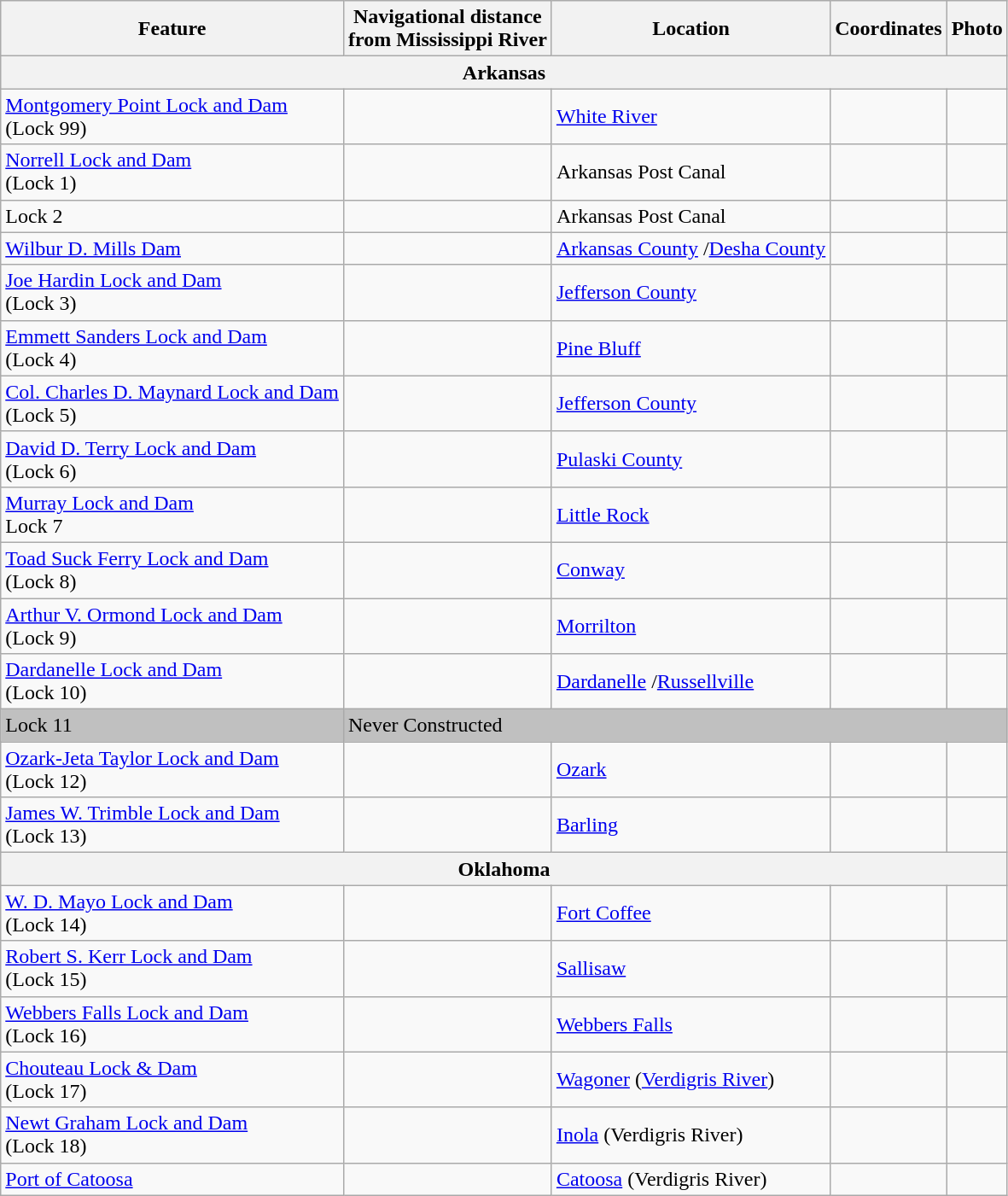<table class="wikitable">
<tr>
<th>Feature</th>
<th>Navigational distance<br>from Mississippi River</th>
<th>Location</th>
<th>Coordinates</th>
<th>Photo</th>
</tr>
<tr>
<th colspan="5">Arkansas</th>
</tr>
<tr>
<td><a href='#'>Montgomery Point Lock and Dam</a><br>(Lock 99)</td>
<td></td>
<td><a href='#'>White River</a></td>
<td></td>
<td></td>
</tr>
<tr>
<td><a href='#'>Norrell Lock and Dam</a><br>(Lock 1)</td>
<td></td>
<td>Arkansas Post Canal</td>
<td></td>
<td></td>
</tr>
<tr>
<td>Lock 2</td>
<td></td>
<td>Arkansas Post Canal</td>
<td></td>
<td></td>
</tr>
<tr>
<td><a href='#'>Wilbur D. Mills Dam</a></td>
<td></td>
<td><a href='#'>Arkansas County</a> /<a href='#'>Desha County</a></td>
<td></td>
<td></td>
</tr>
<tr>
<td><a href='#'>Joe Hardin Lock and Dam</a><br>(Lock 3)</td>
<td></td>
<td><a href='#'>Jefferson County</a></td>
<td></td>
<td></td>
</tr>
<tr>
<td><a href='#'>Emmett Sanders Lock and Dam</a><br>(Lock 4)</td>
<td></td>
<td><a href='#'>Pine Bluff</a></td>
<td></td>
<td></td>
</tr>
<tr>
<td><a href='#'>Col. Charles D. Maynard Lock and Dam</a><br>(Lock 5)</td>
<td></td>
<td><a href='#'>Jefferson County</a></td>
<td></td>
<td></td>
</tr>
<tr>
<td><a href='#'>David D. Terry Lock and Dam</a><br>(Lock 6)</td>
<td></td>
<td><a href='#'>Pulaski County</a></td>
<td></td>
<td></td>
</tr>
<tr>
<td><a href='#'>Murray Lock and Dam</a><br>Lock 7</td>
<td></td>
<td><a href='#'>Little Rock</a></td>
<td></td>
<td></td>
</tr>
<tr>
<td><a href='#'>Toad Suck Ferry Lock and Dam</a><br>(Lock 8)</td>
<td></td>
<td><a href='#'>Conway</a></td>
<td></td>
<td></td>
</tr>
<tr>
<td><a href='#'>Arthur V. Ormond Lock and Dam</a><br>(Lock 9)</td>
<td></td>
<td><a href='#'>Morrilton</a></td>
<td></td>
<td></td>
</tr>
<tr>
<td><a href='#'>Dardanelle Lock and Dam</a><br>(Lock 10)</td>
<td></td>
<td><a href='#'>Dardanelle</a> /<a href='#'>Russellville</a></td>
<td></td>
<td></td>
</tr>
<tr style="background-color:silver">
<td>Lock 11</td>
<td colspan="5">Never Constructed</td>
</tr>
<tr>
<td><a href='#'>Ozark-Jeta Taylor Lock and Dam</a><br>(Lock 12)</td>
<td></td>
<td><a href='#'>Ozark</a></td>
<td></td>
<td></td>
</tr>
<tr>
<td><a href='#'>James W. Trimble Lock and Dam</a><br>(Lock 13)</td>
<td></td>
<td><a href='#'>Barling</a></td>
<td></td>
<td></td>
</tr>
<tr>
<th colspan="5">Oklahoma</th>
</tr>
<tr>
<td><a href='#'>W. D. Mayo Lock and Dam</a><br>(Lock 14)</td>
<td></td>
<td><a href='#'>Fort Coffee</a></td>
<td></td>
<td></td>
</tr>
<tr>
<td><a href='#'>Robert S. Kerr Lock and Dam</a><br>(Lock 15)</td>
<td></td>
<td><a href='#'>Sallisaw</a></td>
<td></td>
<td></td>
</tr>
<tr>
<td><a href='#'>Webbers Falls Lock and Dam</a><br>(Lock 16)</td>
<td></td>
<td><a href='#'>Webbers Falls</a></td>
<td></td>
<td></td>
</tr>
<tr>
<td><a href='#'>Chouteau Lock & Dam</a><br>(Lock 17)</td>
<td></td>
<td><a href='#'>Wagoner</a> (<a href='#'>Verdigris River</a>)</td>
<td></td>
<td></td>
</tr>
<tr>
<td><a href='#'>Newt Graham Lock and Dam</a><br>(Lock 18)</td>
<td></td>
<td><a href='#'>Inola</a> (Verdigris River)</td>
<td></td>
<td></td>
</tr>
<tr>
<td><a href='#'>Port of Catoosa</a></td>
<td></td>
<td><a href='#'>Catoosa</a> (Verdigris River)</td>
<td></td>
<td></td>
</tr>
</table>
